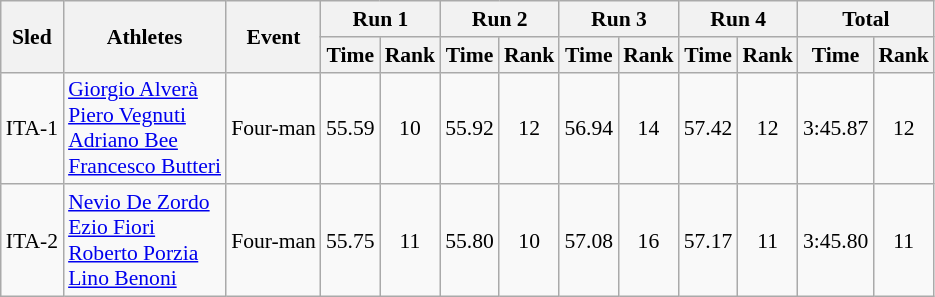<table class="wikitable"  border="1" style="font-size:90%">
<tr>
<th rowspan="2">Sled</th>
<th rowspan="2">Athletes</th>
<th rowspan="2">Event</th>
<th colspan="2">Run 1</th>
<th colspan="2">Run 2</th>
<th colspan="2">Run 3</th>
<th colspan="2">Run 4</th>
<th colspan="2">Total</th>
</tr>
<tr>
<th>Time</th>
<th>Rank</th>
<th>Time</th>
<th>Rank</th>
<th>Time</th>
<th>Rank</th>
<th>Time</th>
<th>Rank</th>
<th>Time</th>
<th>Rank</th>
</tr>
<tr>
<td align="center">ITA-1</td>
<td><a href='#'>Giorgio Alverà</a><br><a href='#'>Piero Vegnuti</a><br><a href='#'>Adriano Bee</a><br><a href='#'>Francesco Butteri</a></td>
<td>Four-man</td>
<td align="center">55.59</td>
<td align="center">10</td>
<td align="center">55.92</td>
<td align="center">12</td>
<td align="center">56.94</td>
<td align="center">14</td>
<td align="center">57.42</td>
<td align="center">12</td>
<td align="center">3:45.87</td>
<td align="center">12</td>
</tr>
<tr>
<td align="center">ITA-2</td>
<td><a href='#'>Nevio De Zordo</a><br><a href='#'>Ezio Fiori</a><br><a href='#'>Roberto Porzia</a><br><a href='#'>Lino Benoni</a></td>
<td>Four-man</td>
<td align="center">55.75</td>
<td align="center">11</td>
<td align="center">55.80</td>
<td align="center">10</td>
<td align="center">57.08</td>
<td align="center">16</td>
<td align="center">57.17</td>
<td align="center">11</td>
<td align="center">3:45.80</td>
<td align="center">11</td>
</tr>
</table>
